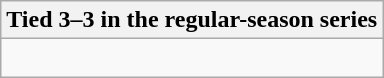<table class="wikitable collapsible collapsed">
<tr>
<th>Tied 3–3 in the regular-season series</th>
</tr>
<tr>
<td><br>




</td>
</tr>
</table>
